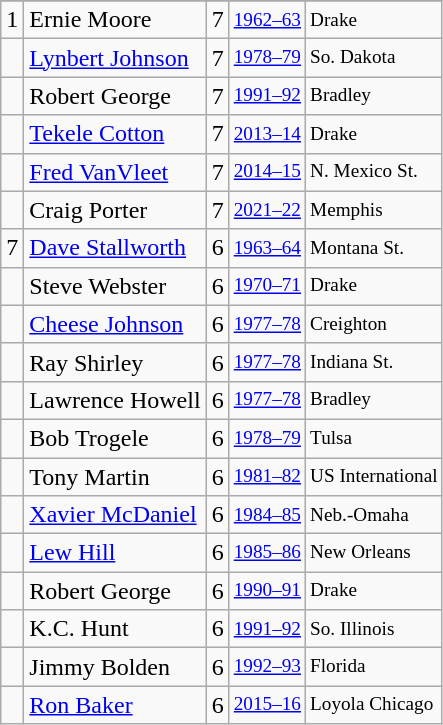<table class="wikitable">
<tr>
</tr>
<tr>
<td>1</td>
<td>Ernie Moore</td>
<td>7</td>
<td style="font-size:80%;"><a href='#'>1962–63</a></td>
<td style="font-size:80%;">Drake</td>
</tr>
<tr>
<td></td>
<td><a href='#'>Lynbert Johnson</a></td>
<td>7</td>
<td style="font-size:80%;"><a href='#'>1978–79</a></td>
<td style="font-size:80%;">So. Dakota</td>
</tr>
<tr>
<td></td>
<td>Robert George</td>
<td>7</td>
<td style="font-size:80%;"><a href='#'>1991–92</a></td>
<td style="font-size:80%;">Bradley</td>
</tr>
<tr>
<td></td>
<td><a href='#'>Tekele Cotton</a></td>
<td>7</td>
<td style="font-size:80%;"><a href='#'>2013–14</a></td>
<td style="font-size:80%;">Drake</td>
</tr>
<tr>
<td></td>
<td><a href='#'>Fred VanVleet</a></td>
<td>7</td>
<td style="font-size:80%;"><a href='#'>2014–15</a></td>
<td style="font-size:80%;">N. Mexico St.</td>
</tr>
<tr>
<td></td>
<td>Craig Porter</td>
<td>7</td>
<td style="font-size:80%;"><a href='#'>2021–22</a></td>
<td style="font-size:80%;">Memphis</td>
</tr>
<tr>
<td>7</td>
<td><a href='#'>Dave Stallworth</a></td>
<td>6</td>
<td style="font-size:80%;"><a href='#'>1963–64</a></td>
<td style="font-size:80%;">Montana St.</td>
</tr>
<tr>
<td></td>
<td>Steve Webster</td>
<td>6</td>
<td style="font-size:80%;"><a href='#'>1970–71</a></td>
<td style="font-size:80%;">Drake</td>
</tr>
<tr>
<td></td>
<td><a href='#'>Cheese Johnson</a></td>
<td>6</td>
<td style="font-size:80%;"><a href='#'>1977–78</a></td>
<td style="font-size:80%;">Creighton</td>
</tr>
<tr>
<td></td>
<td>Ray Shirley</td>
<td>6</td>
<td style="font-size:80%;"><a href='#'>1977–78</a></td>
<td style="font-size:80%;">Indiana St.</td>
</tr>
<tr>
<td></td>
<td>Lawrence Howell</td>
<td>6</td>
<td style="font-size:80%;"><a href='#'>1977–78</a></td>
<td style="font-size:80%;">Bradley</td>
</tr>
<tr>
<td></td>
<td>Bob Trogele</td>
<td>6</td>
<td style="font-size:80%;"><a href='#'>1978–79</a></td>
<td style="font-size:80%;">Tulsa</td>
</tr>
<tr>
<td></td>
<td>Tony Martin</td>
<td>6</td>
<td style="font-size:80%;"><a href='#'>1981–82</a></td>
<td style="font-size:80%;">US International</td>
</tr>
<tr>
<td></td>
<td><a href='#'>Xavier McDaniel</a></td>
<td>6</td>
<td style="font-size:80%;"><a href='#'>1984–85</a></td>
<td style="font-size:80%;">Neb.-Omaha</td>
</tr>
<tr>
<td></td>
<td><a href='#'>Lew Hill</a></td>
<td>6</td>
<td style="font-size:80%;"><a href='#'>1985–86</a></td>
<td style="font-size:80%;">New Orleans</td>
</tr>
<tr>
<td></td>
<td>Robert George</td>
<td>6</td>
<td style="font-size:80%;"><a href='#'>1990–91</a></td>
<td style="font-size:80%;">Drake</td>
</tr>
<tr>
<td></td>
<td>K.C. Hunt</td>
<td>6</td>
<td style="font-size:80%;"><a href='#'>1991–92</a></td>
<td style="font-size:80%;">So. Illinois</td>
</tr>
<tr>
<td></td>
<td>Jimmy Bolden</td>
<td>6</td>
<td style="font-size:80%;"><a href='#'>1992–93</a></td>
<td style="font-size:80%;">Florida</td>
</tr>
<tr>
<td></td>
<td><a href='#'>Ron Baker</a></td>
<td>6</td>
<td style="font-size:80%;"><a href='#'>2015–16</a></td>
<td style="font-size:80%;">Loyola Chicago</td>
</tr>
</table>
